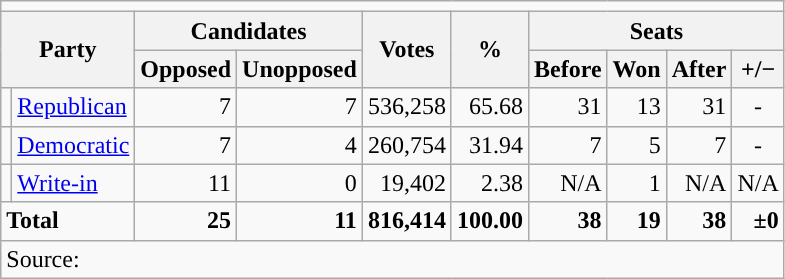<table class="wikitable">
<tr>
<td colspan="12" style="text-align:center;"></td>
</tr>
<tr>
<th colspan="2" rowspan="2">Party</th>
<th colspan="2">Candidates</th>
<th rowspan="2">Votes</th>
<th rowspan="2">%</th>
<th colspan="4">Seats</th>
</tr>
<tr>
<th>Opposed</th>
<th>Unopposed</th>
<th>Before</th>
<th>Won</th>
<th>After</th>
<th>+/−</th>
</tr>
<tr>
<td style="background-color:"></td>
<td><a href='#'>Republican</a></td>
<td style="text-align:right;">7</td>
<td style="text-align:right;">7</td>
<td style="text-align:right;">536,258</td>
<td style="text-align:right;">65.68</td>
<td style="text-align:right;">31</td>
<td style="text-align:right;">13</td>
<td style="text-align:right;">31</td>
<td style="text-align:center;">-</td>
</tr>
<tr>
<td style="background-color:"></td>
<td><a href='#'>Democratic</a></td>
<td style="text-align:right;">7</td>
<td style="text-align:right;">4</td>
<td style="text-align:right;">260,754</td>
<td style="text-align:right;">31.94</td>
<td style="text-align:right;">7</td>
<td style="text-align:right;">5</td>
<td style="text-align:right;">7</td>
<td style="text-align:center;">-</td>
</tr>
<tr>
<td></td>
<td><a href='#'>Write-in</a></td>
<td style="text-align:right;">11</td>
<td style="text-align:right;">0</td>
<td style="text-align:right;">19,402</td>
<td style="text-align:right;">2.38</td>
<td style="text-align:right;">N/A</td>
<td style="text-align:right;">1</td>
<td style="text-align:right;">N/A</td>
<td style="text-align:right;">N/A</td>
</tr>
<tr>
<td colspan="2"><strong>Total</strong></td>
<td style="text-align:right;"><strong>25</strong></td>
<td style="text-align:right;"><strong>11</strong></td>
<td style="text-align:right;"><strong>816,414</strong></td>
<td style="text-align:right;"><strong>100.00</strong></td>
<td style="text-align:right;"><strong>38</strong></td>
<td style="text-align:right;"><strong>19</strong></td>
<td style="text-align:right;"><strong>38</strong></td>
<td style="text-align:right;"><strong>±0</strong></td>
</tr>
<tr>
<td colspan="10">Source: <em></em></td>
</tr>
</table>
